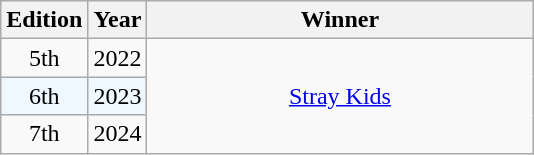<table class="wikitable" style="text-align:center">
<tr>
<th>Edition</th>
<th>Year</th>
<th width="250">Winner</th>
</tr>
<tr>
<td>5th</td>
<td>2022</td>
<td rowspan="3"><a href='#'>Stray Kids</a></td>
</tr>
<tr style="background:#f0f8ff;">
<td>6th</td>
<td>2023</td>
</tr>
<tr>
<td>7th</td>
<td>2024</td>
</tr>
</table>
